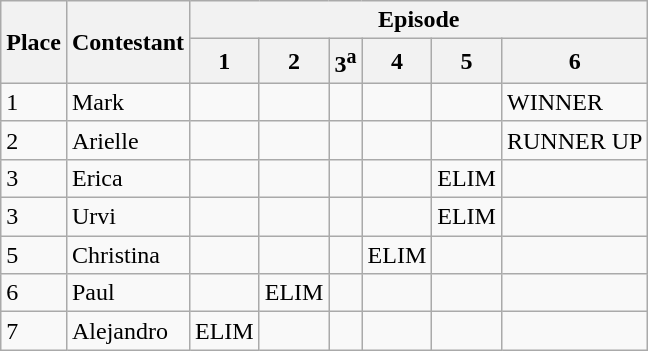<table class="wikitable">
<tr>
<th rowspan="2">Place</th>
<th rowspan="2">Contestant</th>
<th colspan="6">Episode</th>
</tr>
<tr>
<th>1</th>
<th>2</th>
<th>3<sup>a</sup></th>
<th>4</th>
<th>5</th>
<th>6</th>
</tr>
<tr>
<td>1</td>
<td>Mark</td>
<td></td>
<td></td>
<td></td>
<td></td>
<td></td>
<td>WINNER</td>
</tr>
<tr>
<td>2</td>
<td>Arielle</td>
<td></td>
<td></td>
<td></td>
<td></td>
<td></td>
<td>RUNNER UP</td>
</tr>
<tr>
<td>3</td>
<td>Erica</td>
<td></td>
<td></td>
<td></td>
<td></td>
<td>ELIM</td>
<td></td>
</tr>
<tr>
<td>3</td>
<td>Urvi</td>
<td></td>
<td></td>
<td></td>
<td></td>
<td>ELIM</td>
<td></td>
</tr>
<tr>
<td>5</td>
<td>Christina</td>
<td></td>
<td></td>
<td></td>
<td>ELIM</td>
<td></td>
<td></td>
</tr>
<tr>
<td>6</td>
<td>Paul</td>
<td></td>
<td>ELIM</td>
<td></td>
<td></td>
<td></td>
<td></td>
</tr>
<tr>
<td>7</td>
<td>Alejandro</td>
<td>ELIM</td>
<td></td>
<td></td>
<td></td>
<td></td>
<td></td>
</tr>
</table>
